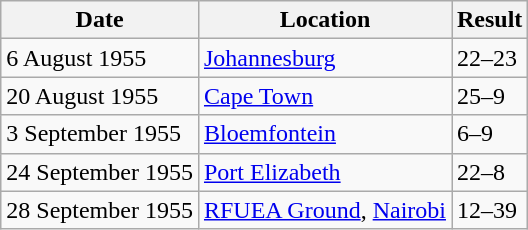<table class="wikitable" style="align:center;">
<tr>
<th>Date</th>
<th>Location</th>
<th>Result</th>
</tr>
<tr>
<td>6 August 1955</td>
<td><a href='#'>Johannesburg</a></td>
<td> 22–23 </td>
</tr>
<tr>
<td>20 August 1955</td>
<td><a href='#'>Cape Town</a></td>
<td> 25–9 </td>
</tr>
<tr>
<td>3 September 1955</td>
<td><a href='#'>Bloemfontein</a></td>
<td> 6–9 </td>
</tr>
<tr>
<td>24 September 1955</td>
<td><a href='#'>Port Elizabeth</a></td>
<td> 22–8 </td>
</tr>
<tr>
<td>28 September 1955</td>
<td><a href='#'>RFUEA Ground</a>, <a href='#'>Nairobi</a></td>
<td> 12–39 </td>
</tr>
</table>
